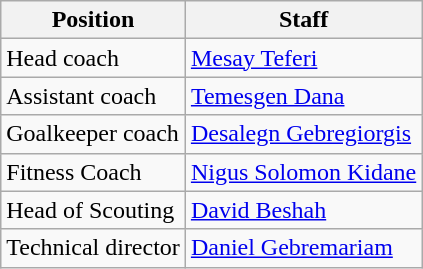<table class="wikitable">
<tr>
<th>Position</th>
<th>Staff</th>
</tr>
<tr>
<td>Head coach</td>
<td> <a href='#'>Mesay Teferi</a></td>
</tr>
<tr>
<td>Assistant coach</td>
<td> <a href='#'>Temesgen Dana</a></td>
</tr>
<tr>
<td>Goalkeeper coach</td>
<td> <a href='#'>Desalegn Gebregiorgis</a></td>
</tr>
<tr>
<td>Fitness Coach</td>
<td> <a href='#'>Nigus Solomon Kidane</a></td>
</tr>
<tr>
<td>Head of Scouting</td>
<td> <a href='#'>David Beshah</a></td>
</tr>
<tr>
<td>Technical director</td>
<td> <a href='#'>Daniel Gebremariam</a></td>
</tr>
</table>
